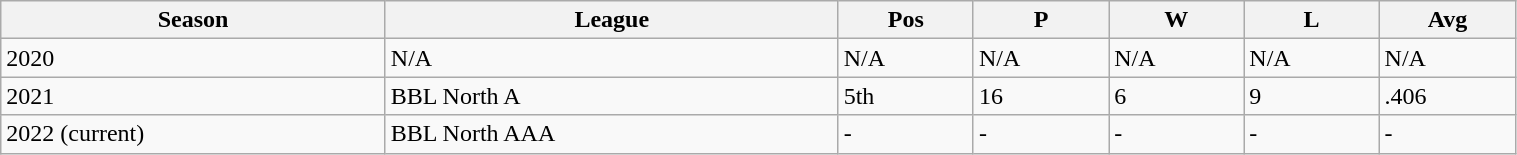<table class="wikitable" style="width:80%">
<tr>
<th>Season</th>
<th>League</th>
<th>Pos</th>
<th>P</th>
<th>W</th>
<th>L</th>
<th>Avg</th>
</tr>
<tr>
<td>2020</td>
<td>N/A</td>
<td>N/A</td>
<td>N/A</td>
<td>N/A</td>
<td>N/A</td>
<td>N/A</td>
</tr>
<tr>
<td>2021</td>
<td>BBL North A</td>
<td>5th</td>
<td>16</td>
<td>6</td>
<td>9</td>
<td>.406</td>
</tr>
<tr>
<td>2022 (current)</td>
<td>BBL North AAA</td>
<td>-</td>
<td>-</td>
<td>-</td>
<td>-</td>
<td>-</td>
</tr>
</table>
